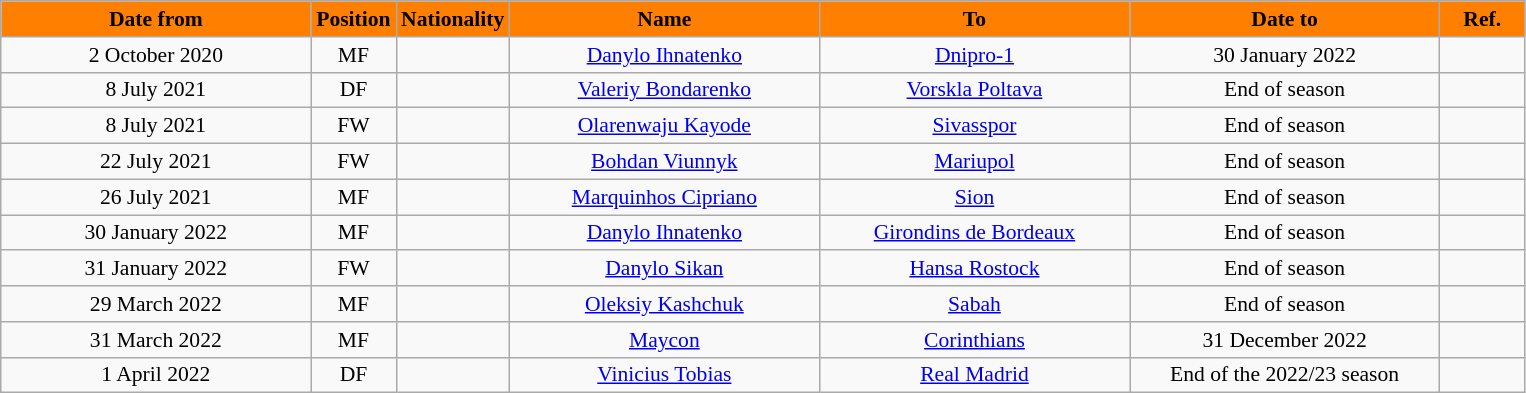<table class="wikitable" style="text-align:center; font-size:90%; ">
<tr>
<th style="background:#FF8000; color:black; width:200px;">Date from</th>
<th style="background:#FF8000; color:black; width:50px;">Position</th>
<th style="background:#FF8000; color:black; width:50px;">Nationality</th>
<th style="background:#FF8000; color:black; width:200px;">Name</th>
<th style="background:#FF8000; color:black; width:200px;">To</th>
<th style="background:#FF8000; color:black; width:200px;">Date to</th>
<th style="background:#FF8000; color:black; width:50px;">Ref.</th>
</tr>
<tr>
<td>2 October 2020</td>
<td>MF</td>
<td></td>
<td><a href='#'>Danylo Ihnatenko</a></td>
<td><a href='#'>Dnipro-1</a></td>
<td>30 January 2022</td>
<td></td>
</tr>
<tr>
<td>8 July 2021</td>
<td>DF</td>
<td></td>
<td><a href='#'>Valeriy Bondarenko</a></td>
<td><a href='#'>Vorskla Poltava</a></td>
<td>End of season</td>
<td></td>
</tr>
<tr>
<td>8 July 2021</td>
<td>FW</td>
<td></td>
<td><a href='#'>Olarenwaju Kayode</a></td>
<td><a href='#'>Sivasspor</a></td>
<td>End of season</td>
<td></td>
</tr>
<tr>
<td>22 July 2021</td>
<td>FW</td>
<td></td>
<td><a href='#'>Bohdan Viunnyk</a></td>
<td><a href='#'>Mariupol</a></td>
<td>End of season</td>
<td></td>
</tr>
<tr>
<td>26 July 2021</td>
<td>MF</td>
<td></td>
<td><a href='#'>Marquinhos Cipriano</a></td>
<td><a href='#'>Sion</a></td>
<td>End of season</td>
<td></td>
</tr>
<tr>
<td>30 January 2022</td>
<td>MF</td>
<td></td>
<td><a href='#'>Danylo Ihnatenko</a></td>
<td><a href='#'>Girondins de Bordeaux</a></td>
<td>End of season</td>
<td></td>
</tr>
<tr>
<td>31 January 2022</td>
<td>FW</td>
<td></td>
<td><a href='#'>Danylo Sikan</a></td>
<td><a href='#'>Hansa Rostock</a></td>
<td>End of season</td>
<td></td>
</tr>
<tr>
<td>29 March 2022</td>
<td>MF</td>
<td></td>
<td><a href='#'>Oleksiy Kashchuk</a></td>
<td><a href='#'>Sabah</a></td>
<td>End of season</td>
<td></td>
</tr>
<tr>
<td>31 March 2022</td>
<td>MF</td>
<td></td>
<td><a href='#'>Maycon</a></td>
<td><a href='#'>Corinthians</a></td>
<td>31 December 2022</td>
<td></td>
</tr>
<tr>
<td>1 April 2022</td>
<td>DF</td>
<td></td>
<td><a href='#'>Vinicius Tobias</a></td>
<td><a href='#'>Real Madrid</a></td>
<td>End of the 2022/23 season</td>
<td></td>
</tr>
</table>
